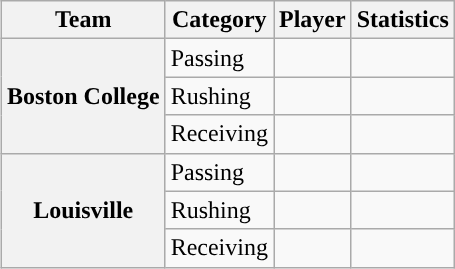<table class="wikitable" style="float:right">
<tr>
<th>Team</th>
<th>Category</th>
<th>Player</th>
<th>Statistics</th>
</tr>
<tr>
<th rowspan=3>Boston College</th>
<td>Passing</td>
<td></td>
<td></td>
</tr>
<tr>
<td>Rushing</td>
<td></td>
<td></td>
</tr>
<tr>
<td>Receiving</td>
<td></td>
<td></td>
</tr>
<tr>
<th rowspan=3>Louisville</th>
<td>Passing</td>
<td></td>
<td></td>
</tr>
<tr>
<td>Rushing</td>
<td></td>
<td></td>
</tr>
<tr>
<td>Receiving</td>
<td></td>
<td></td>
</tr>
</table>
